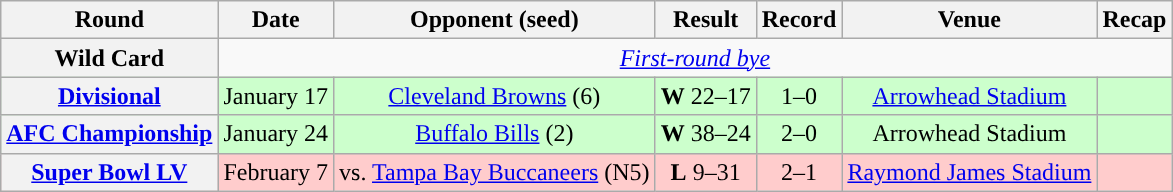<table class="wikitable" style="text-align:center">
<tr>
<th>Round</th>
<th>Date</th>
<th>Opponent (seed)</th>
<th>Result</th>
<th>Record</th>
<th>Venue</th>
<th>Recap</th>
</tr>
<tr>
<th>Wild Card</th>
<td colspan="6"><em><a href='#'>First-round bye</a></em></td>
</tr>
<tr style="background:#cfc">
<th><a href='#'>Divisional</a></th>
<td>January 17</td>
<td><a href='#'>Cleveland Browns</a> (6)</td>
<td><strong>W</strong> 22–17</td>
<td>1–0</td>
<td><a href='#'>Arrowhead Stadium</a></td>
<td></td>
</tr>
<tr style="background:#cfc">
<th><a href='#'>AFC Championship</a></th>
<td>January 24</td>
<td><a href='#'>Buffalo Bills</a> (2)</td>
<td><strong>W</strong> 38–24</td>
<td>2–0</td>
<td>Arrowhead Stadium</td>
<td></td>
</tr>
<tr style="background:#fcc">
<th><a href='#'>Super Bowl LV</a></th>
<td>February 7</td>
<td>vs. <a href='#'>Tampa Bay Buccaneers</a> (N5)</td>
<td><strong>L</strong> 9–31</td>
<td>2–1</td>
<td><a href='#'>Raymond James Stadium</a></td>
<td></td>
</tr>
</table>
